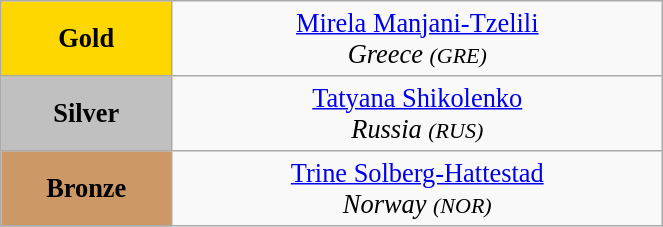<table class="wikitable" style=" text-align:center; font-size:110%;" width="35%">
<tr>
<td bgcolor="gold"><strong>Gold</strong></td>
<td> <a href='#'>Mirela Manjani-Tzelili</a><br><em>Greece <small>(GRE)</small></em></td>
</tr>
<tr>
<td bgcolor="silver"><strong>Silver</strong></td>
<td> <a href='#'>Tatyana Shikolenko</a><br><em>Russia <small>(RUS)</small></em></td>
</tr>
<tr>
<td bgcolor="CC9966"><strong>Bronze</strong></td>
<td> <a href='#'>Trine Solberg-Hattestad</a><br><em>Norway <small>(NOR)</small></em></td>
</tr>
</table>
